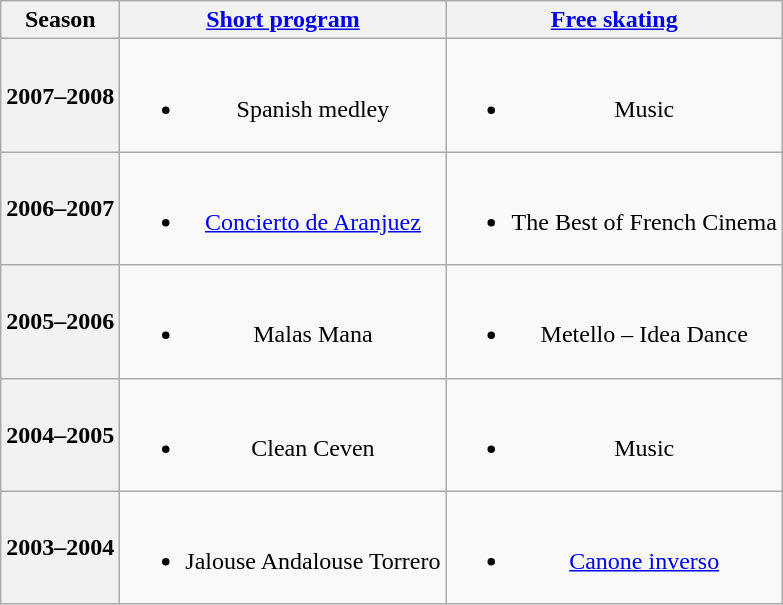<table class=wikitable style=text-align:center>
<tr>
<th>Season</th>
<th><a href='#'>Short program</a></th>
<th><a href='#'>Free skating</a></th>
</tr>
<tr>
<th>2007–2008 <br> </th>
<td><br><ul><li>Spanish medley <br></li></ul></td>
<td><br><ul><li>Music <br></li></ul></td>
</tr>
<tr>
<th>2006–2007 <br> </th>
<td><br><ul><li><a href='#'>Concierto de Aranjuez</a> <br></li></ul></td>
<td><br><ul><li>The Best of French Cinema <br></li></ul></td>
</tr>
<tr>
<th>2005–2006 <br> </th>
<td><br><ul><li>Malas Mana <br></li></ul></td>
<td><br><ul><li>Metello – Idea Dance <br></li></ul></td>
</tr>
<tr>
<th>2004–2005 <br> </th>
<td><br><ul><li>Clean Ceven <br></li></ul></td>
<td><br><ul><li>Music <br></li></ul></td>
</tr>
<tr>
<th>2003–2004 <br> </th>
<td><br><ul><li>Jalouse Andalouse Torrero <br></li></ul></td>
<td><br><ul><li><a href='#'>Canone inverso</a> <br></li></ul></td>
</tr>
</table>
